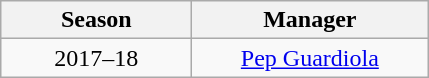<table class="wikitable">
<tr>
<th style="width:120px;">Season</th>
<th style="width:150px;">Manager</th>
</tr>
<tr>
<td style="text-align:center;">2017–18</td>
<td style="text-align:center;"> <a href='#'>Pep Guardiola</a></td>
</tr>
</table>
